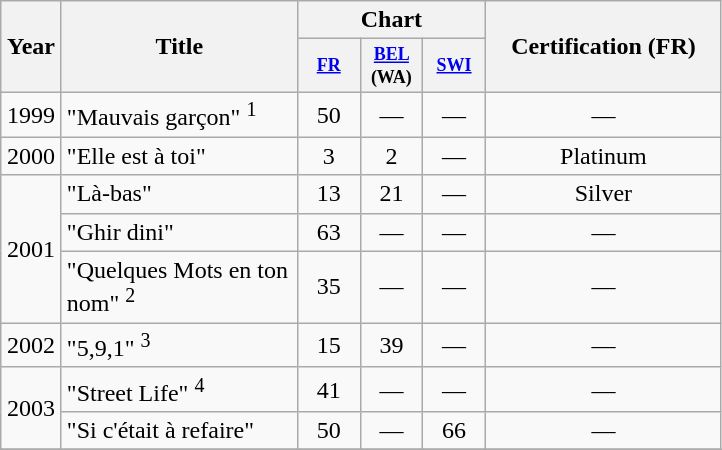<table class="wikitable">
<tr>
<th rowspan="2" width="33">Year</th>
<th rowspan="2" width="150">Title</th>
<th colspan="3">Chart</th>
<th rowspan="2" width="150">Certification (FR)</th>
</tr>
<tr>
<th style="width:3em;font-size:75%"><a href='#'>FR</a></th>
<th style="width:3em;font-size:75%"><a href='#'>BEL</a> (WA)</th>
<th style="width:3em;font-size:75%"><a href='#'>SWI</a></th>
</tr>
<tr>
<td align="center">1999</td>
<td>"Mauvais garçon" <sup>1</sup></td>
<td align="center">50</td>
<td align="center">—</td>
<td align="center">—</td>
<td align="center">—</td>
</tr>
<tr>
<td align="center">2000</td>
<td>"Elle est à toi"</td>
<td align="center">3</td>
<td align="center">2</td>
<td align="center">—</td>
<td align="center">Platinum</td>
</tr>
<tr>
<td align="center" rowspan="3">2001</td>
<td>"Là-bas"</td>
<td align="center">13</td>
<td align="center">21</td>
<td align="center">—</td>
<td align="center">Silver</td>
</tr>
<tr>
<td>"Ghir dini"</td>
<td align="center">63</td>
<td align="center">—</td>
<td align="center">—</td>
<td align="center">—</td>
</tr>
<tr>
<td>"Quelques Mots en ton nom" <sup>2</sup></td>
<td align="center">35</td>
<td align="center">—</td>
<td align="center">—</td>
<td align="center">—</td>
</tr>
<tr>
<td align="center">2002</td>
<td>"5,9,1" <sup>3</sup></td>
<td align="center">15</td>
<td align="center">39</td>
<td align="center">—</td>
<td align="center">—</td>
</tr>
<tr>
<td align="center" rowspan="2">2003</td>
<td>"Street Life" <sup>4</sup></td>
<td align="center">41</td>
<td align="center">—</td>
<td align="center">—</td>
<td align="center">—</td>
</tr>
<tr>
<td>"Si c'était à refaire"</td>
<td align="center">50</td>
<td align="center">—</td>
<td align="center">66</td>
<td align="center">—</td>
</tr>
<tr>
</tr>
</table>
